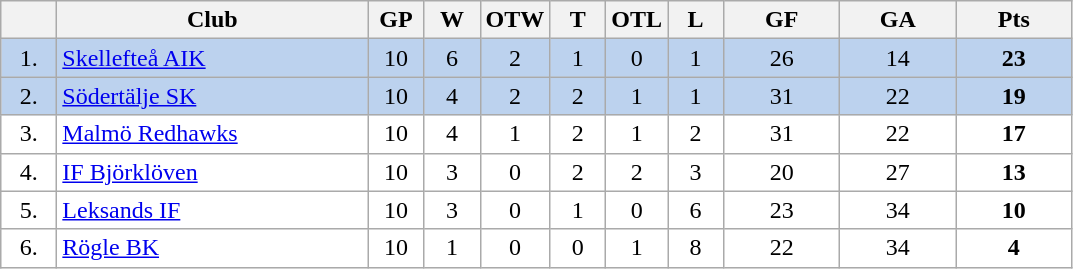<table class="wikitable">
<tr>
<th width="30"></th>
<th width="200">Club</th>
<th width="30">GP</th>
<th width="30">W</th>
<th width="30">OTW</th>
<th width="30">T</th>
<th width="30">OTL</th>
<th width="30">L</th>
<th width="70">GF</th>
<th width="70">GA</th>
<th width="70">Pts</th>
</tr>
<tr bgcolor="#BCD2EE" align="center">
<td>1.</td>
<td align="left"><a href='#'>Skellefteå AIK</a></td>
<td>10</td>
<td>6</td>
<td>2</td>
<td>1</td>
<td>0</td>
<td>1</td>
<td>26</td>
<td>14</td>
<td><strong>23</strong></td>
</tr>
<tr bgcolor="#BCD2EE" align="center">
<td>2.</td>
<td align="left"><a href='#'>Södertälje SK</a></td>
<td>10</td>
<td>4</td>
<td>2</td>
<td>2</td>
<td>1</td>
<td>1</td>
<td>31</td>
<td>22</td>
<td><strong>19</strong></td>
</tr>
<tr bgcolor="#FFFFFF" align="center">
<td>3.</td>
<td align="left"><a href='#'>Malmö Redhawks</a></td>
<td>10</td>
<td>4</td>
<td>1</td>
<td>2</td>
<td>1</td>
<td>2</td>
<td>31</td>
<td>22</td>
<td><strong>17</strong></td>
</tr>
<tr bgcolor="#FFFFFF" align="center">
<td>4.</td>
<td align="left"><a href='#'>IF Björklöven</a></td>
<td>10</td>
<td>3</td>
<td>0</td>
<td>2</td>
<td>2</td>
<td>3</td>
<td>20</td>
<td>27</td>
<td><strong>13</strong></td>
</tr>
<tr bgcolor="#FFFFFF" align="center">
<td>5.</td>
<td align="left"><a href='#'>Leksands IF</a></td>
<td>10</td>
<td>3</td>
<td>0</td>
<td>1</td>
<td>0</td>
<td>6</td>
<td>23</td>
<td>34</td>
<td><strong>10</strong></td>
</tr>
<tr bgcolor="#FFFFFF" align="center">
<td>6.</td>
<td align="left"><a href='#'>Rögle BK</a></td>
<td>10</td>
<td>1</td>
<td>0</td>
<td>0</td>
<td>1</td>
<td>8</td>
<td>22</td>
<td>34</td>
<td><strong>4</strong></td>
</tr>
</table>
